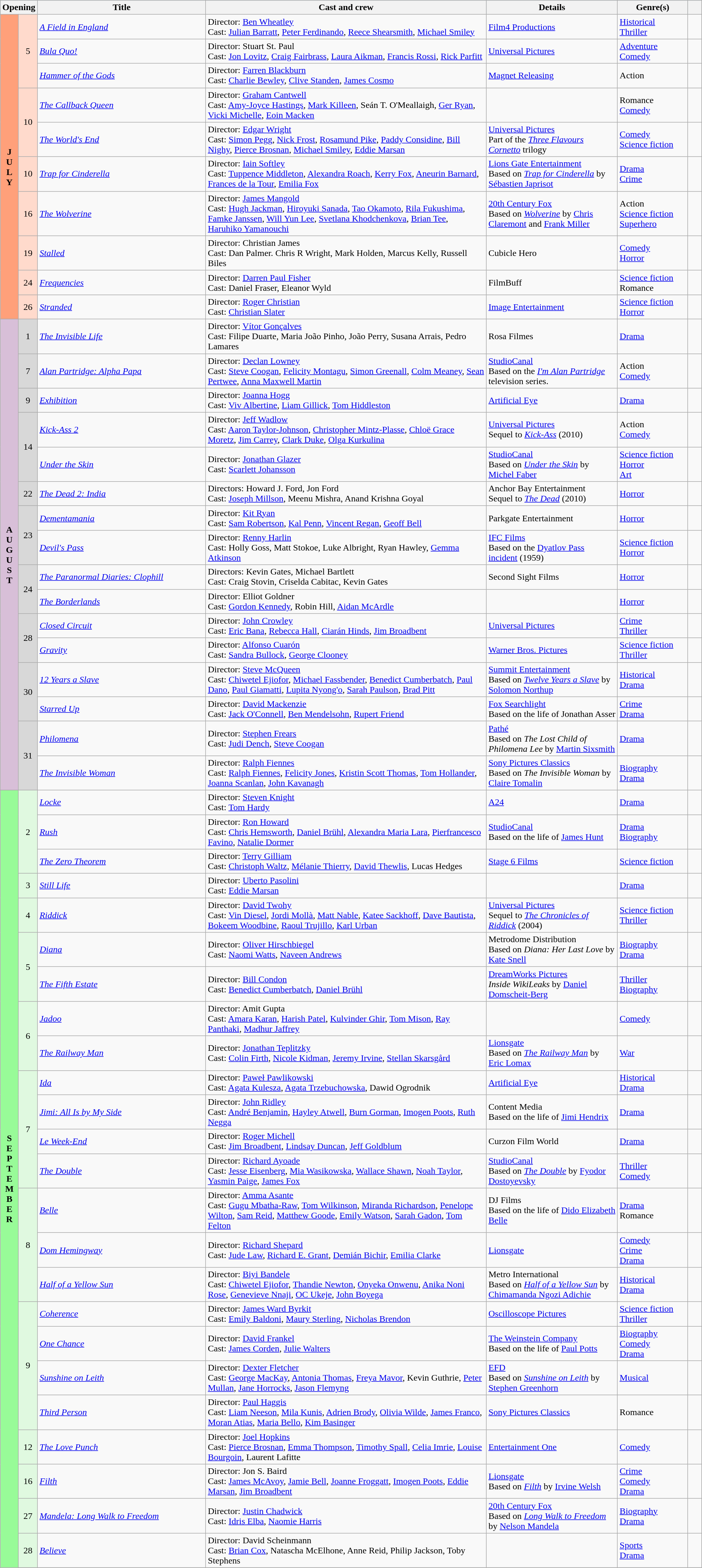<table class="wikitable sortable plainrowheaders">
<tr style="background:#b0e0e6; text-align:center;">
<th colspan="2">Opening</th>
<th style="width:24%;">Title</th>
<th style="width:40%;">Cast and crew</th>
<th>Details</th>
<th style="width:10%;">Genre(s)</th>
<th style="width:2%;"></th>
</tr>
<tr>
<th rowspan="10" style="text-align:center; background:#ffa07a; textcolor:#000;">J <br>U <br>L <br>Y</th>
<td rowspan="3" style="text-align:center; background:#ffdacc;">5</td>
<td><em><a href='#'>A Field in England</a></em></td>
<td>Director: <a href='#'>Ben Wheatley</a>  <br> Cast: <a href='#'>Julian Barratt</a>, <a href='#'>Peter Ferdinando</a>, <a href='#'>Reece Shearsmith</a>, <a href='#'>Michael Smiley</a></td>
<td><a href='#'>Film4 Productions</a></td>
<td><a href='#'>Historical</a>  <br> <a href='#'>Thriller</a></td>
<td style="text-align:center"></td>
</tr>
<tr>
<td><em><a href='#'>Bula Quo!</a></em></td>
<td>Director: Stuart St. Paul  <br> Cast: <a href='#'>Jon Lovitz</a>, <a href='#'>Craig Fairbrass</a>, <a href='#'>Laura Aikman</a>, <a href='#'>Francis Rossi</a>, <a href='#'>Rick Parfitt</a></td>
<td><a href='#'>Universal Pictures</a></td>
<td><a href='#'>Adventure</a>  <br> <a href='#'>Comedy</a></td>
<td style="text-align:center"></td>
</tr>
<tr>
<td><em><a href='#'>Hammer of the Gods</a></em></td>
<td>Director: <a href='#'>Farren Blackburn</a>  <br> Cast: <a href='#'>Charlie Bewley</a>, <a href='#'>Clive Standen</a>, <a href='#'>James Cosmo</a></td>
<td><a href='#'>Magnet Releasing</a></td>
<td>Action</td>
<td style="text-align:center"></td>
</tr>
<tr>
<td rowspan="2" style="text-align:center; background:#ffdacc;">10</td>
<td><em><a href='#'>The Callback Queen</a></em></td>
<td>Director: <a href='#'>Graham Cantwell</a>  <br> Cast: <a href='#'>Amy-Joyce Hastings</a>, <a href='#'>Mark Killeen</a>, Seán T. O'Meallaigh, <a href='#'>Ger Ryan</a>, <a href='#'>Vicki Michelle</a>, <a href='#'>Eoin Macken</a></td>
<td></td>
<td>Romance  <br> <a href='#'>Comedy</a></td>
<td style="text-align:center"></td>
</tr>
<tr>
<td><em><a href='#'>The World's End</a></em></td>
<td>Director: <a href='#'>Edgar Wright</a>  <br> Cast: <a href='#'>Simon Pegg</a>, <a href='#'>Nick Frost</a>, <a href='#'>Rosamund Pike</a>, <a href='#'>Paddy Considine</a>, <a href='#'>Bill Nighy</a>, <a href='#'>Pierce Brosnan</a>, <a href='#'>Michael Smiley</a>, <a href='#'>Eddie Marsan</a></td>
<td><a href='#'>Universal Pictures</a>  <br> Part of the <em><a href='#'>Three Flavours Cornetto</a></em> trilogy</td>
<td><a href='#'>Comedy</a>  <br> <a href='#'>Science fiction</a></td>
<td style="text-align:center"></td>
</tr>
<tr>
<td rowspan="1" style="text-align:center; background:#ffdacc;">10</td>
<td><em><a href='#'>Trap for Cinderella</a></em></td>
<td>Director: <a href='#'>Iain Softley</a>  <br> Cast: <a href='#'>Tuppence Middleton</a>, <a href='#'>Alexandra Roach</a>, <a href='#'>Kerry Fox</a>, <a href='#'>Aneurin Barnard</a>, <a href='#'>Frances de la Tour</a>, <a href='#'>Emilia Fox</a></td>
<td><a href='#'>Lions Gate Entertainment</a>  <br> Based on <em><a href='#'>Trap for Cinderella</a></em> by <a href='#'>Sébastien Japrisot</a></td>
<td><a href='#'>Drama</a>  <br> <a href='#'>Crime</a></td>
<td style="text-align:center"></td>
</tr>
<tr>
<td rowspan="1" style="text-align:center; background:#ffdacc;">16</td>
<td><em><a href='#'>The Wolverine</a></em></td>
<td>Director: <a href='#'>James Mangold</a>  <br> Cast: <a href='#'>Hugh Jackman</a>, <a href='#'>Hiroyuki Sanada</a>, <a href='#'>Tao Okamoto</a>, <a href='#'>Rila Fukushima</a>, <a href='#'>Famke Janssen</a>, <a href='#'>Will Yun Lee</a>, <a href='#'>Svetlana Khodchenkova</a>, <a href='#'>Brian Tee</a>, <a href='#'>Haruhiko Yamanouchi</a></td>
<td><a href='#'>20th Century Fox</a>  <br> Based on <em><a href='#'>Wolverine</a></em> by <a href='#'>Chris Claremont</a> and <a href='#'>Frank Miller</a></td>
<td>Action  <br> <a href='#'>Science fiction</a>  <br> <a href='#'>Superhero</a></td>
<td style="text-align:center"></td>
</tr>
<tr>
<td rowspan="1" style="text-align:center; background:#ffdacc;">19</td>
<td><em><a href='#'>Stalled</a></em></td>
<td>Director: Christian James  <br> Cast: Dan Palmer. Chris R Wright, Mark Holden, Marcus Kelly, Russell Biles</td>
<td>Cubicle Hero</td>
<td><a href='#'>Comedy</a>  <br> <a href='#'>Horror</a></td>
<td></td>
</tr>
<tr>
<td rowspan="1" style="text-align:center; background:#ffdacc;">24</td>
<td><em><a href='#'>Frequencies</a></em></td>
<td>Director: <a href='#'>Darren Paul Fisher</a>  <br> Cast: Daniel Fraser, Eleanor Wyld</td>
<td>FilmBuff</td>
<td><a href='#'>Science fiction</a>  <br> Romance</td>
<td></td>
</tr>
<tr>
<td rowspan="1" style="text-align:center; background:#ffdacc;">26</td>
<td><em><a href='#'>Stranded</a></em></td>
<td>Director: <a href='#'>Roger Christian</a>  <br> Cast: <a href='#'>Christian Slater</a></td>
<td><a href='#'>Image Entertainment</a></td>
<td><a href='#'>Science fiction</a>  <br> <a href='#'>Horror</a></td>
<td></td>
</tr>
<tr>
<th rowspan="16" style="text-align:center; background:thistle; textcolor:#000;">A <br>U <br>G <br>U <br>S <br>T</th>
<td rowspan="1" style="text-align:center; background:#d8d8d8;">1</td>
<td><em><a href='#'>The Invisible Life</a></em></td>
<td>Director: <a href='#'>Vítor Gonçalves</a>  <br> Cast: Filipe Duarte, Maria João Pinho, João Perry, Susana Arrais, Pedro Lamares</td>
<td>Rosa Filmes</td>
<td><a href='#'>Drama</a></td>
<td></td>
</tr>
<tr>
<td rowspan="1" style="text-align:center; background:#d8d8d8;">7</td>
<td><em><a href='#'>Alan Partridge: Alpha Papa</a></em></td>
<td>Director: <a href='#'>Declan Lowney</a>  <br> Cast: <a href='#'>Steve Coogan</a>, <a href='#'>Felicity Montagu</a>, <a href='#'>Simon Greenall</a>, <a href='#'>Colm Meaney</a>, <a href='#'>Sean Pertwee</a>, <a href='#'>Anna Maxwell Martin</a></td>
<td><a href='#'>StudioCanal</a>  <br> Based on the <em><a href='#'>I'm Alan Partridge</a></em> television series.</td>
<td>Action  <br> <a href='#'>Comedy</a></td>
<td></td>
</tr>
<tr>
<td rowspan="1" style="text-align:center; background:#d8d8d8;">9</td>
<td><em><a href='#'>Exhibition</a></em></td>
<td>Director: <a href='#'>Joanna Hogg</a>  <br> Cast: <a href='#'>Viv Albertine</a>, <a href='#'>Liam Gillick</a>, <a href='#'>Tom Hiddleston</a></td>
<td><a href='#'>Artificial Eye</a></td>
<td><a href='#'>Drama</a></td>
<td></td>
</tr>
<tr>
<td rowspan="2" style="text-align:center; background:#d8d8d8;">14</td>
<td><em><a href='#'>Kick-Ass 2</a></em></td>
<td>Director: <a href='#'>Jeff Wadlow</a>  <br> Cast: <a href='#'>Aaron Taylor-Johnson</a>, <a href='#'>Christopher Mintz-Plasse</a>, <a href='#'>Chloë Grace Moretz</a>, <a href='#'>Jim Carrey</a>, <a href='#'>Clark Duke</a>, <a href='#'>Olga Kurkulina</a></td>
<td><a href='#'>Universal Pictures</a>  <br> Sequel to <em><a href='#'>Kick-Ass</a></em> (2010)</td>
<td>Action  <br> <a href='#'>Comedy</a></td>
<td></td>
</tr>
<tr>
<td><em><a href='#'>Under the Skin</a></em></td>
<td>Director: <a href='#'>Jonathan Glazer</a>  <br> Cast: <a href='#'>Scarlett Johansson</a></td>
<td><a href='#'>StudioCanal</a>  <br> Based on <em><a href='#'>Under the Skin</a></em> by <a href='#'>Michel Faber</a></td>
<td><a href='#'>Science fiction</a>  <br> <a href='#'>Horror</a>  <br> <a href='#'>Art</a></td>
<td></td>
</tr>
<tr>
<td rowspan="1" style="text-align:center; background:#d8d8d8;">22</td>
<td><em><a href='#'>The Dead 2: India</a></em></td>
<td>Directors: Howard J. Ford, Jon Ford  <br> Cast: <a href='#'>Joseph Millson</a>, Meenu Mishra, Anand Krishna Goyal</td>
<td>Anchor Bay Entertainment  <br> Sequel to <em><a href='#'>The Dead</a></em> (2010)</td>
<td><a href='#'>Horror</a></td>
<td></td>
</tr>
<tr>
<td rowspan="2" style="text-align:center; background:#d8d8d8;">23</td>
<td><em><a href='#'>Dementamania</a></em></td>
<td>Director: <a href='#'>Kit Ryan</a>  <br> Cast: <a href='#'>Sam Robertson</a>, <a href='#'>Kal Penn</a>, <a href='#'>Vincent Regan</a>, <a href='#'>Geoff Bell</a></td>
<td>Parkgate Entertainment</td>
<td><a href='#'>Horror</a></td>
<td></td>
</tr>
<tr>
<td><em><a href='#'>Devil's Pass</a></em></td>
<td>Director: <a href='#'>Renny Harlin</a>  <br> Cast: Holly Goss, Matt Stokoe, Luke Albright, Ryan Hawley, <a href='#'>Gemma Atkinson</a></td>
<td><a href='#'>IFC Films</a>  <br> Based on the <a href='#'>Dyatlov Pass incident</a> (1959)</td>
<td><a href='#'>Science fiction</a>  <br> <a href='#'>Horror</a></td>
<td></td>
</tr>
<tr>
<td rowspan="2" style="text-align:center; background:#d8d8d8;">24</td>
<td><em><a href='#'>The Paranormal Diaries: Clophill</a></em></td>
<td>Directors: Kevin Gates, Michael Bartlett  <br> Cast: Craig Stovin, Criselda Cabitac, Kevin Gates</td>
<td>Second Sight Films</td>
<td><a href='#'>Horror</a></td>
<td></td>
</tr>
<tr>
<td><em><a href='#'>The Borderlands</a></em></td>
<td>Director: Elliot Goldner  <br> Cast: <a href='#'>Gordon Kennedy</a>, Robin Hill, <a href='#'>Aidan McArdle</a></td>
<td></td>
<td><a href='#'>Horror</a></td>
<td></td>
</tr>
<tr>
<td rowspan="2" style="text-align:center; background:#d8d8d8;">28</td>
<td><em><a href='#'>Closed Circuit</a></em></td>
<td>Director: <a href='#'>John Crowley</a>  <br> Cast: <a href='#'>Eric Bana</a>, <a href='#'>Rebecca Hall</a>, <a href='#'>Ciarán Hinds</a>, <a href='#'>Jim Broadbent</a></td>
<td><a href='#'>Universal Pictures</a></td>
<td><a href='#'>Crime</a>  <br> <a href='#'>Thriller</a></td>
<td></td>
</tr>
<tr>
<td><em><a href='#'>Gravity</a></em></td>
<td>Director: <a href='#'>Alfonso Cuarón</a>  <br> Cast: <a href='#'>Sandra Bullock</a>, <a href='#'>George Clooney</a></td>
<td><a href='#'>Warner Bros. Pictures</a></td>
<td><a href='#'>Science fiction</a>  <br> <a href='#'>Thriller</a></td>
<td></td>
</tr>
<tr>
<td rowspan="2" style="text-align:center; background:#d8d8d8;">30</td>
<td><em><a href='#'>12 Years a Slave</a></em></td>
<td>Director: <a href='#'>Steve McQueen</a>  <br> Cast: <a href='#'>Chiwetel Ejiofor</a>, <a href='#'>Michael Fassbender</a>, <a href='#'>Benedict Cumberbatch</a>, <a href='#'>Paul Dano</a>, <a href='#'>Paul Giamatti</a>, <a href='#'>Lupita Nyong'o</a>, <a href='#'>Sarah Paulson</a>, <a href='#'>Brad Pitt</a></td>
<td><a href='#'>Summit Entertainment</a>  <br> Based on <em><a href='#'>Twelve Years a Slave</a></em> by <a href='#'>Solomon Northup</a></td>
<td><a href='#'>Historical</a>  <br> <a href='#'>Drama</a></td>
<td></td>
</tr>
<tr>
<td><em><a href='#'>Starred Up</a></em></td>
<td>Director: <a href='#'>David Mackenzie</a>  <br> Cast: <a href='#'>Jack O'Connell</a>, <a href='#'>Ben Mendelsohn</a>, <a href='#'>Rupert Friend</a></td>
<td><a href='#'>Fox Searchlight</a>  <br> Based on the life of Jonathan Asser</td>
<td><a href='#'>Crime</a>  <br> <a href='#'>Drama</a></td>
<td></td>
</tr>
<tr>
<td rowspan="2" style="text-align:center; background:#d8d8d8;">31</td>
<td><em><a href='#'>Philomena</a></em></td>
<td>Director: <a href='#'>Stephen Frears</a>  <br> Cast: <a href='#'>Judi Dench</a>, <a href='#'>Steve Coogan</a></td>
<td><a href='#'>Pathé</a>  <br> Based on <em>The Lost Child of Philomena Lee</em> by <a href='#'>Martin Sixsmith</a></td>
<td><a href='#'>Drama</a></td>
<td></td>
</tr>
<tr>
<td><em><a href='#'>The Invisible Woman</a></em></td>
<td>Director: <a href='#'>Ralph Fiennes</a>  <br> Cast: <a href='#'>Ralph Fiennes</a>, <a href='#'>Felicity Jones</a>, <a href='#'>Kristin Scott Thomas</a>, <a href='#'>Tom Hollander</a>, <a href='#'>Joanna Scanlan</a>, <a href='#'>John Kavanagh</a></td>
<td><a href='#'>Sony Pictures Classics</a>  <br> Based on <em>The Invisible Woman</em> by <a href='#'>Claire Tomalin</a></td>
<td><a href='#'>Biography</a>  <br> <a href='#'>Drama</a></td>
<td></td>
</tr>
<tr>
<th rowspan="25" style="text-align:center; background:#98fb98; textcolor:#000;">S<br>E<br>P<br>T<br>E<br>M<br>B<br>E<br>R</th>
<td rowspan="3" style="text-align:center; background:#e0f9e0;">2</td>
<td><em><a href='#'>Locke</a></em></td>
<td>Director: <a href='#'>Steven Knight</a>  <br> Cast: <a href='#'>Tom Hardy</a></td>
<td><a href='#'>A24</a></td>
<td><a href='#'>Drama</a></td>
<td></td>
</tr>
<tr>
<td><em><a href='#'>Rush</a></em></td>
<td>Director: <a href='#'>Ron Howard</a>  <br> Cast: <a href='#'>Chris Hemsworth</a>, <a href='#'>Daniel Brühl</a>, <a href='#'>Alexandra Maria Lara</a>, <a href='#'>Pierfrancesco Favino</a>, <a href='#'>Natalie Dormer</a></td>
<td><a href='#'>StudioCanal</a>  <br> Based on the life of <a href='#'>James Hunt</a></td>
<td><a href='#'>Drama</a>  <br> <a href='#'>Biography</a></td>
<td></td>
</tr>
<tr>
<td><em><a href='#'>The Zero Theorem</a></em></td>
<td>Director: <a href='#'>Terry Gilliam</a>  <br> Cast: <a href='#'>Christoph Waltz</a>, <a href='#'>Mélanie Thierry</a>, <a href='#'>David Thewlis</a>, Lucas Hedges</td>
<td><a href='#'>Stage 6 Films</a></td>
<td><a href='#'>Science fiction</a></td>
<td></td>
</tr>
<tr>
<td rowspan="1" style="text-align:center; background:#e0f9e0;">3</td>
<td><em><a href='#'>Still Life</a></em></td>
<td>Director: <a href='#'>Uberto Pasolini</a>  <br> Cast: <a href='#'>Eddie Marsan</a></td>
<td></td>
<td><a href='#'>Drama</a></td>
<td></td>
</tr>
<tr>
<td rowspan="1" style="text-align:center; background:#e0f9e0;">4</td>
<td><em><a href='#'>Riddick</a></em></td>
<td>Director: <a href='#'>David Twohy</a>  <br> Cast: <a href='#'>Vin Diesel</a>, <a href='#'>Jordi Mollà</a>, <a href='#'>Matt Nable</a>, <a href='#'>Katee Sackhoff</a>, <a href='#'>Dave Bautista</a>, <a href='#'>Bokeem Woodbine</a>, <a href='#'>Raoul Trujillo</a>, <a href='#'>Karl Urban</a></td>
<td><a href='#'>Universal Pictures</a>  <br> Sequel to <em><a href='#'>The Chronicles of Riddick</a></em> (2004)</td>
<td><a href='#'>Science fiction</a>  <br> <a href='#'>Thriller</a></td>
<td></td>
</tr>
<tr>
<td rowspan="2" style="text-align:center; background:#e0f9e0;">5</td>
<td><em><a href='#'>Diana</a></em></td>
<td>Director: <a href='#'>Oliver Hirschbiegel</a>  <br> Cast: <a href='#'>Naomi Watts</a>, <a href='#'>Naveen Andrews</a></td>
<td>Metrodome Distribution  <br> Based on <em>Diana: Her Last Love</em> by <a href='#'>Kate Snell</a></td>
<td><a href='#'>Biography</a>  <br> <a href='#'>Drama</a></td>
<td></td>
</tr>
<tr>
<td><em><a href='#'>The Fifth Estate</a></em></td>
<td>Director: <a href='#'>Bill Condon</a>  <br> Cast: <a href='#'>Benedict Cumberbatch</a>, <a href='#'>Daniel Brühl</a></td>
<td><a href='#'>DreamWorks Pictures</a>  <br> <em>Inside WikiLeaks</em> by <a href='#'>Daniel Domscheit-Berg</a></td>
<td><a href='#'>Thriller</a>  <br> <a href='#'>Biography</a></td>
<td></td>
</tr>
<tr>
<td rowspan="2" style="text-align:center; background:#e0f9e0;">6</td>
<td><em><a href='#'>Jadoo</a></em></td>
<td>Director: Amit Gupta  <br> Cast: <a href='#'>Amara Karan</a>, <a href='#'>Harish Patel</a>, <a href='#'>Kulvinder Ghir</a>, <a href='#'>Tom Mison</a>, <a href='#'>Ray Panthaki</a>, <a href='#'>Madhur Jaffrey</a></td>
<td></td>
<td><a href='#'>Comedy</a></td>
<td></td>
</tr>
<tr>
<td><em><a href='#'>The Railway Man</a></em></td>
<td>Director: <a href='#'>Jonathan Teplitzky</a>  <br> Cast: <a href='#'>Colin Firth</a>, <a href='#'>Nicole Kidman</a>, <a href='#'>Jeremy Irvine</a>, <a href='#'>Stellan Skarsgård</a></td>
<td><a href='#'>Lionsgate</a>  <br> Based on <em><a href='#'>The Railway Man</a></em> by <a href='#'>Eric Lomax</a></td>
<td><a href='#'>War</a></td>
<td></td>
</tr>
<tr>
<td rowspan="4" style="text-align:center; background:#e0f9e0;">7</td>
<td><em><a href='#'>Ida</a></em></td>
<td>Director: <a href='#'>Paweł Pawlikowski</a>  <br> Cast: <a href='#'>Agata Kulesza</a>, <a href='#'>Agata Trzebuchowska</a>, Dawid Ogrodnik</td>
<td><a href='#'>Artificial Eye</a></td>
<td><a href='#'>Historical</a>  <br> <a href='#'>Drama</a></td>
<td></td>
</tr>
<tr>
<td><em><a href='#'>Jimi: All Is by My Side</a></em></td>
<td>Director: <a href='#'>John Ridley</a>  <br> Cast: <a href='#'>André Benjamin</a>, <a href='#'>Hayley Atwell</a>, <a href='#'>Burn Gorman</a>, <a href='#'>Imogen Poots</a>, <a href='#'>Ruth Negga</a></td>
<td>Content Media  <br> Based on the life of <a href='#'>Jimi Hendrix</a></td>
<td><a href='#'>Drama</a></td>
<td></td>
</tr>
<tr>
<td><em><a href='#'>Le Week-End</a></em></td>
<td>Director: <a href='#'>Roger Michell</a>  <br> Cast: <a href='#'>Jim Broadbent</a>, <a href='#'>Lindsay Duncan</a>, <a href='#'>Jeff Goldblum</a></td>
<td>Curzon Film World</td>
<td><a href='#'>Drama</a></td>
<td></td>
</tr>
<tr>
<td><em><a href='#'>The Double</a></em></td>
<td>Director: <a href='#'>Richard Ayoade</a>  <br> Cast: <a href='#'>Jesse Eisenberg</a>, <a href='#'>Mia Wasikowska</a>, <a href='#'>Wallace Shawn</a>, <a href='#'>Noah Taylor</a>, <a href='#'>Yasmin Paige</a>, <a href='#'>James Fox</a></td>
<td><a href='#'>StudioCanal</a>  <br> Based on <em><a href='#'>The Double</a></em> by <a href='#'>Fyodor Dostoyevsky</a></td>
<td><a href='#'>Thriller</a>  <br> <a href='#'>Comedy</a></td>
<td></td>
</tr>
<tr>
<td rowspan="3" style="text-align:center; background:#e0f9e0;">8</td>
<td><em><a href='#'>Belle</a></em></td>
<td>Director: <a href='#'>Amma Asante</a>  <br> Cast: <a href='#'>Gugu Mbatha-Raw</a>, <a href='#'>Tom Wilkinson</a>, <a href='#'>Miranda Richardson</a>, <a href='#'>Penelope Wilton</a>, <a href='#'>Sam Reid</a>, <a href='#'>Matthew Goode</a>, <a href='#'>Emily Watson</a>, <a href='#'>Sarah Gadon</a>, <a href='#'>Tom Felton</a></td>
<td>DJ Films  <br> Based on the life of <a href='#'>Dido Elizabeth Belle</a></td>
<td><a href='#'>Drama</a>  <br> Romance</td>
<td></td>
</tr>
<tr>
<td><em><a href='#'>Dom Hemingway</a></em></td>
<td>Director: <a href='#'>Richard Shepard</a>  <br> Cast: <a href='#'>Jude Law</a>, <a href='#'>Richard E. Grant</a>, <a href='#'>Demián Bichir</a>, <a href='#'>Emilia Clarke</a></td>
<td><a href='#'>Lionsgate</a></td>
<td><a href='#'>Comedy</a>  <br> <a href='#'>Crime</a>  <br> <a href='#'>Drama</a></td>
<td></td>
</tr>
<tr>
<td><em><a href='#'>Half of a Yellow Sun</a></em></td>
<td>Director: <a href='#'>Biyi Bandele</a>  <br> Cast: <a href='#'>Chiwetel Ejiofor</a>, <a href='#'>Thandie Newton</a>, <a href='#'>Onyeka Onwenu</a>, <a href='#'>Anika Noni Rose</a>, <a href='#'>Genevieve Nnaji</a>, <a href='#'>OC Ukeje</a>, <a href='#'>John Boyega</a></td>
<td>Metro International  <br> Based on <em><a href='#'>Half of a Yellow Sun</a></em> by <a href='#'>Chimamanda Ngozi Adichie</a></td>
<td><a href='#'>Historical</a>  <br> <a href='#'>Drama</a></td>
<td></td>
</tr>
<tr>
<td rowspan="4" style="text-align:center; background:#e0f9e0;">9</td>
<td><em><a href='#'>Coherence</a></em></td>
<td>Director: <a href='#'>James Ward Byrkit</a>  <br> Cast: <a href='#'>Emily Baldoni</a>, <a href='#'>Maury Sterling</a>, <a href='#'>Nicholas Brendon</a></td>
<td><a href='#'>Oscilloscope Pictures</a></td>
<td><a href='#'>Science fiction</a>  <br> <a href='#'>Thriller</a></td>
<td></td>
</tr>
<tr>
<td><em><a href='#'>One Chance</a></em></td>
<td>Director: <a href='#'>David Frankel</a>  <br> Cast: <a href='#'>James Corden</a>, <a href='#'>Julie Walters</a></td>
<td><a href='#'>The Weinstein Company</a>  <br> Based on the life of <a href='#'>Paul Potts</a></td>
<td><a href='#'>Biography</a>  <br> <a href='#'>Comedy</a>  <br> <a href='#'>Drama</a></td>
<td></td>
</tr>
<tr>
<td><em><a href='#'>Sunshine on Leith</a></em></td>
<td>Director: <a href='#'>Dexter Fletcher</a>  <br> Cast: <a href='#'>George MacKay</a>, <a href='#'>Antonia Thomas</a>, <a href='#'>Freya Mavor</a>, Kevin Guthrie, <a href='#'>Peter Mullan</a>, <a href='#'>Jane Horrocks</a>, <a href='#'>Jason Flemyng</a></td>
<td><a href='#'>EFD</a>  <br> Based on <em><a href='#'>Sunshine on Leith</a></em> by <a href='#'>Stephen Greenhorn</a></td>
<td><a href='#'>Musical</a></td>
<td></td>
</tr>
<tr>
<td><em><a href='#'>Third Person</a></em></td>
<td>Director: <a href='#'>Paul Haggis</a>  <br> Cast: <a href='#'>Liam Neeson</a>, <a href='#'>Mila Kunis</a>, <a href='#'>Adrien Brody</a>, <a href='#'>Olivia Wilde</a>, <a href='#'>James Franco</a>, <a href='#'>Moran Atias</a>, <a href='#'>Maria Bello</a>, <a href='#'>Kim Basinger</a></td>
<td><a href='#'>Sony Pictures Classics</a></td>
<td>Romance</td>
<td></td>
</tr>
<tr>
<td rowspan="1" style="text-align:center; background:#e0f9e0;">12</td>
<td><em><a href='#'>The Love Punch</a></em></td>
<td>Director: <a href='#'>Joel Hopkins</a>  <br> Cast: <a href='#'>Pierce Brosnan</a>, <a href='#'>Emma Thompson</a>, <a href='#'>Timothy Spall</a>, <a href='#'>Celia Imrie</a>, <a href='#'>Louise Bourgoin</a>, Laurent Lafitte</td>
<td><a href='#'>Entertainment One</a></td>
<td><a href='#'>Comedy</a></td>
<td></td>
</tr>
<tr>
<td rowspan="1" style="text-align:center; background:#e0f9e0;">16</td>
<td><em><a href='#'>Filth</a></em></td>
<td>Director: Jon S. Baird  <br> Cast: <a href='#'>James McAvoy</a>, <a href='#'>Jamie Bell</a>, <a href='#'>Joanne Froggatt</a>, <a href='#'>Imogen Poots</a>, <a href='#'>Eddie Marsan</a>, <a href='#'>Jim Broadbent</a></td>
<td><a href='#'>Lionsgate</a>  <br> Based on <em><a href='#'>Filth</a></em> by <a href='#'>Irvine Welsh</a></td>
<td><a href='#'>Crime</a>  <br> <a href='#'>Comedy</a>  <br> <a href='#'>Drama</a></td>
<td></td>
</tr>
<tr>
<td rowspan="1" style="text-align:center; background:#e0f9e0;">27</td>
<td><em><a href='#'>Mandela: Long Walk to Freedom</a></em></td>
<td>Director: <a href='#'>Justin Chadwick</a>  <br> Cast: <a href='#'>Idris Elba</a>, <a href='#'>Naomie Harris</a></td>
<td><a href='#'>20th Century Fox</a>  <br> Based on <em><a href='#'>Long Walk to Freedom</a></em> by <a href='#'>Nelson Mandela</a></td>
<td><a href='#'>Biography</a>  <br> <a href='#'>Drama</a></td>
<td></td>
</tr>
<tr>
<td rowspan="1" style="text-align:center; background:#e0f9e0;">28</td>
<td><em><a href='#'>Believe</a></em></td>
<td>Director: David Scheinmann  <br> Cast: <a href='#'>Brian Cox</a>, Natascha McElhone, Anne Reid, Philip Jackson, Toby Stephens</td>
<td></td>
<td><a href='#'>Sports</a>  <br> <a href='#'>Drama</a></td>
<td></td>
</tr>
<tr>
</tr>
</table>
